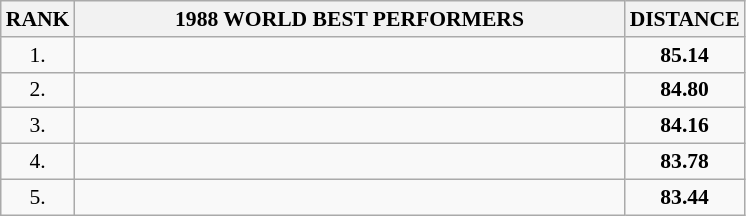<table class="wikitable" style="border-collapse: collapse; font-size: 90%;">
<tr>
<th>RANK</th>
<th align="center" style="width: 25em">1988 WORLD BEST PERFORMERS</th>
<th align="center" style="width: 5em">DISTANCE</th>
</tr>
<tr>
<td align="center">1.</td>
<td></td>
<td align="center"><strong>85.14</strong></td>
</tr>
<tr>
<td align="center">2.</td>
<td></td>
<td align="center"><strong>84.80</strong></td>
</tr>
<tr>
<td align="center">3.</td>
<td></td>
<td align="center"><strong>84.16</strong></td>
</tr>
<tr>
<td align="center">4.</td>
<td></td>
<td align="center"><strong>83.78</strong></td>
</tr>
<tr>
<td align="center">5.</td>
<td></td>
<td align="center"><strong>83.44</strong></td>
</tr>
</table>
